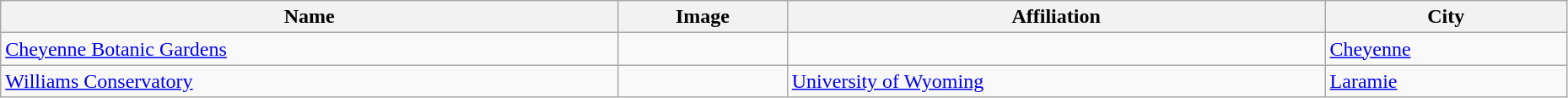<table class="wikitable" style="width:98%">
<tr>
<th>Name</th>
<th>Image</th>
<th>Affiliation</th>
<th>City</th>
</tr>
<tr>
<td><a href='#'>Cheyenne Botanic Gardens</a></td>
<td></td>
<td></td>
<td><a href='#'>Cheyenne</a></td>
</tr>
<tr>
<td><a href='#'>Williams Conservatory</a></td>
<td></td>
<td><a href='#'>University of Wyoming</a></td>
<td><a href='#'>Laramie</a></td>
</tr>
</table>
